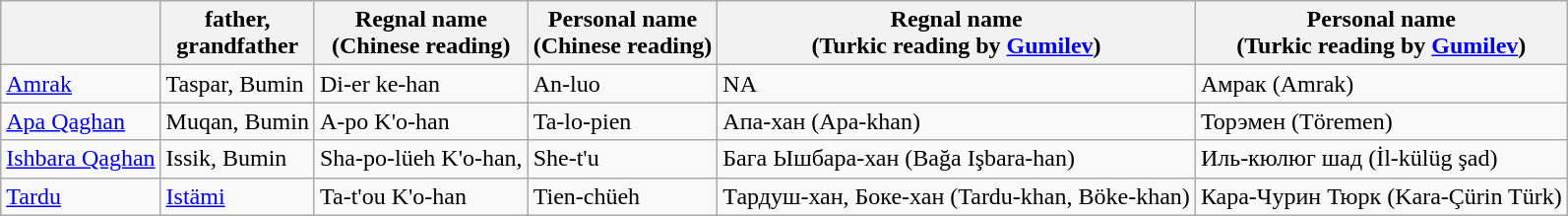<table class="sortable wikitable">
<tr>
<th></th>
<th>father,<br>grandfather</th>
<th>Regnal name<br>(Chinese reading)</th>
<th>Personal name<br>(Chinese reading)</th>
<th>Regnal name<br>(Turkic reading by <a href='#'>Gumilev</a>)</th>
<th>Personal name<br>(Turkic reading by <a href='#'>Gumilev</a>)</th>
</tr>
<tr>
<td><a href='#'>Amrak</a></td>
<td>Taspar, Bumin</td>
<td>Di-er ke-han</td>
<td>An-luo</td>
<td>NA</td>
<td>Амрак (Amrak)</td>
</tr>
<tr>
<td><a href='#'>Apa Qaghan</a></td>
<td>Muqan, Bumin</td>
<td>A-po K'o-han</td>
<td>Ta-lo-pien</td>
<td>Апа-хан (Apa-khan)</td>
<td>Торэмен (Töremen)</td>
</tr>
<tr>
<td><a href='#'>Ishbara Qaghan</a></td>
<td>Issik, Bumin</td>
<td>Sha-po-lüeh K'o-han,</td>
<td>She-t'u</td>
<td>Бага Ышбара-хан (Bağa Işbara-han)</td>
<td>Иль-кюлюг шад (İl-külüg şad)</td>
</tr>
<tr>
<td><a href='#'>Tardu</a></td>
<td><a href='#'>Istämi</a></td>
<td>Ta-t'ou K'o-han</td>
<td>Tien-chüeh</td>
<td>Тардуш-хан, Боке-хан (Tardu-khan, Böke-khan)</td>
<td>Кара-Чурин Тюрк (Kara-Çürin Türk)</td>
</tr>
</table>
